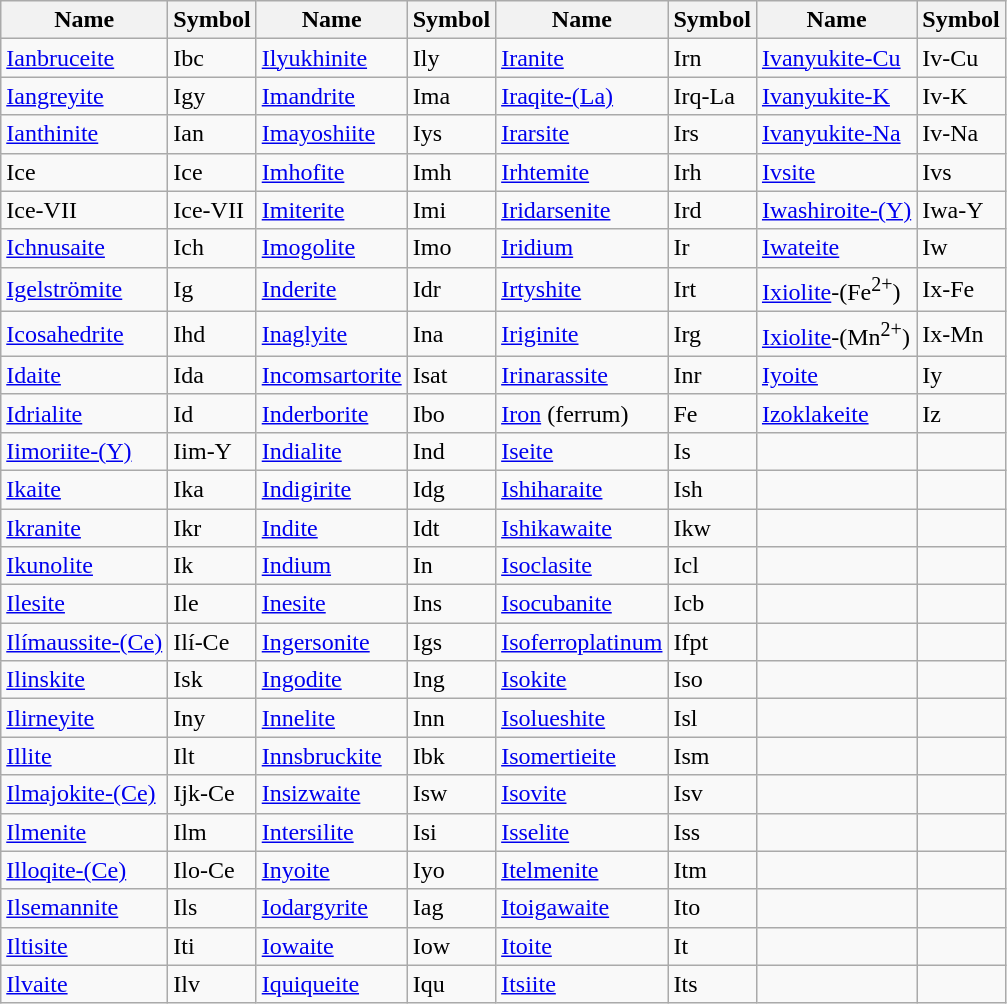<table class="wikitable">
<tr>
<th>Name</th>
<th>Symbol</th>
<th>Name</th>
<th>Symbol</th>
<th>Name</th>
<th>Symbol</th>
<th>Name</th>
<th>Symbol</th>
</tr>
<tr>
<td><a href='#'>Ianbruceite</a></td>
<td>Ibc</td>
<td><a href='#'>Ilyukhinite</a></td>
<td>Ily</td>
<td><a href='#'>Iranite</a></td>
<td>Irn</td>
<td><a href='#'>Ivanyukite-Cu</a></td>
<td>Iv-Cu</td>
</tr>
<tr>
<td><a href='#'>Iangreyite</a></td>
<td>Igy</td>
<td><a href='#'>Imandrite</a></td>
<td>Ima</td>
<td><a href='#'>Iraqite-(La)</a></td>
<td>Irq-La</td>
<td><a href='#'>Ivanyukite-K</a></td>
<td>Iv-K</td>
</tr>
<tr>
<td><a href='#'>Ianthinite</a></td>
<td>Ian</td>
<td><a href='#'>Imayoshiite</a></td>
<td>Iys</td>
<td><a href='#'>Irarsite</a></td>
<td>Irs</td>
<td><a href='#'>Ivanyukite-Na</a></td>
<td>Iv-Na</td>
</tr>
<tr>
<td>Ice</td>
<td>Ice</td>
<td><a href='#'>Imhofite</a></td>
<td>Imh</td>
<td><a href='#'>Irhtemite</a></td>
<td>Irh</td>
<td><a href='#'>Ivsite</a></td>
<td>Ivs</td>
</tr>
<tr>
<td>Ice-VII</td>
<td>Ice-VII</td>
<td><a href='#'>Imiterite</a></td>
<td>Imi</td>
<td><a href='#'>Iridarsenite</a></td>
<td>Ird</td>
<td><a href='#'>Iwashiroite-(Y)</a></td>
<td>Iwa-Y</td>
</tr>
<tr>
<td><a href='#'>Ichnusaite</a></td>
<td>Ich</td>
<td><a href='#'>Imogolite</a></td>
<td>Imo</td>
<td><a href='#'>Iridium</a></td>
<td>Ir</td>
<td><a href='#'>Iwateite</a></td>
<td>Iw</td>
</tr>
<tr>
<td><a href='#'>Igelströmite</a></td>
<td>Ig</td>
<td><a href='#'>Inderite</a></td>
<td>Idr</td>
<td><a href='#'>Irtyshite</a></td>
<td>Irt</td>
<td><a href='#'>Ixiolite</a>-(Fe<sup>2+</sup>)</td>
<td>Ix-Fe</td>
</tr>
<tr>
<td><a href='#'>Icosahedrite</a></td>
<td>Ihd</td>
<td><a href='#'>Inaglyite</a></td>
<td>Ina</td>
<td><a href='#'>Iriginite</a></td>
<td>Irg</td>
<td><a href='#'>Ixiolite</a>-(Mn<sup>2+</sup>)</td>
<td>Ix-Mn</td>
</tr>
<tr>
<td><a href='#'>Idaite</a></td>
<td>Ida</td>
<td><a href='#'>Incomsartorite</a></td>
<td>Isat</td>
<td><a href='#'>Irinarassite</a></td>
<td>Inr</td>
<td><a href='#'>Iyoite</a></td>
<td>Iy</td>
</tr>
<tr>
<td><a href='#'>Idrialite</a></td>
<td>Id</td>
<td><a href='#'>Inderborite</a></td>
<td>Ibo</td>
<td><a href='#'>Iron</a> (ferrum)</td>
<td>Fe</td>
<td><a href='#'>Izoklakeite</a></td>
<td>Iz</td>
</tr>
<tr>
<td><a href='#'>Iimoriite-(Y)</a></td>
<td>Iim-Y</td>
<td><a href='#'>Indialite</a></td>
<td>Ind</td>
<td><a href='#'>Iseite</a></td>
<td>Is</td>
<td></td>
<td></td>
</tr>
<tr>
<td><a href='#'>Ikaite</a></td>
<td>Ika</td>
<td><a href='#'>Indigirite</a></td>
<td>Idg</td>
<td><a href='#'>Ishiharaite</a></td>
<td>Ish</td>
<td></td>
<td></td>
</tr>
<tr>
<td><a href='#'>Ikranite</a></td>
<td>Ikr</td>
<td><a href='#'>Indite</a></td>
<td>Idt</td>
<td><a href='#'>Ishikawaite</a></td>
<td>Ikw</td>
<td></td>
<td></td>
</tr>
<tr>
<td><a href='#'>Ikunolite</a></td>
<td>Ik</td>
<td><a href='#'>Indium</a></td>
<td>In</td>
<td><a href='#'>Isoclasite</a></td>
<td>Icl</td>
<td></td>
<td></td>
</tr>
<tr>
<td><a href='#'>Ilesite</a></td>
<td>Ile</td>
<td><a href='#'>Inesite</a></td>
<td>Ins</td>
<td><a href='#'>Isocubanite</a></td>
<td>Icb</td>
<td></td>
<td></td>
</tr>
<tr>
<td><a href='#'>Ilímaussite-(Ce)</a></td>
<td>Ilí-Ce</td>
<td><a href='#'>Ingersonite</a></td>
<td>Igs</td>
<td><a href='#'>Isoferroplatinum</a></td>
<td>Ifpt</td>
<td></td>
<td></td>
</tr>
<tr>
<td><a href='#'>Ilinskite</a></td>
<td>Isk</td>
<td><a href='#'>Ingodite</a></td>
<td>Ing</td>
<td><a href='#'>Isokite</a></td>
<td>Iso</td>
<td></td>
<td></td>
</tr>
<tr>
<td><a href='#'>Ilirneyite</a></td>
<td>Iny</td>
<td><a href='#'>Innelite</a></td>
<td>Inn</td>
<td><a href='#'>Isolueshite</a></td>
<td>Isl</td>
<td></td>
<td></td>
</tr>
<tr>
<td><a href='#'>Illite</a></td>
<td>Ilt</td>
<td><a href='#'>Innsbruckite</a></td>
<td>Ibk</td>
<td><a href='#'>Isomertieite</a></td>
<td>Ism</td>
<td></td>
<td></td>
</tr>
<tr>
<td><a href='#'>Ilmajokite-(Ce)</a></td>
<td>Ijk-Ce</td>
<td><a href='#'>Insizwaite</a></td>
<td>Isw</td>
<td><a href='#'>Isovite</a></td>
<td>Isv</td>
<td></td>
<td></td>
</tr>
<tr>
<td><a href='#'>Ilmenite</a></td>
<td>Ilm</td>
<td><a href='#'>Intersilite</a></td>
<td>Isi</td>
<td><a href='#'>Isselite</a></td>
<td>Iss</td>
<td></td>
<td></td>
</tr>
<tr>
<td><a href='#'>Illoqite-(Ce)</a></td>
<td>Ilo-Ce</td>
<td><a href='#'>Inyoite</a></td>
<td>Iyo</td>
<td><a href='#'>Itelmenite</a></td>
<td>Itm</td>
<td></td>
<td></td>
</tr>
<tr>
<td><a href='#'>Ilsemannite</a></td>
<td>Ils</td>
<td><a href='#'>Iodargyrite</a></td>
<td>Iag</td>
<td><a href='#'>Itoigawaite</a></td>
<td>Ito</td>
<td></td>
<td></td>
</tr>
<tr>
<td><a href='#'>Iltisite</a></td>
<td>Iti</td>
<td><a href='#'>Iowaite</a></td>
<td>Iow</td>
<td><a href='#'>Itoite</a></td>
<td>It</td>
<td></td>
<td></td>
</tr>
<tr>
<td><a href='#'>Ilvaite</a></td>
<td>Ilv</td>
<td><a href='#'>Iquiqueite</a></td>
<td>Iqu</td>
<td><a href='#'>Itsiite</a></td>
<td>Its</td>
<td></td>
<td></td>
</tr>
</table>
